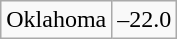<table class="wikitable" style="border: none;">
<tr align="center">
</tr>
<tr align="center">
<td>Oklahoma</td>
<td>–22.0</td>
</tr>
</table>
